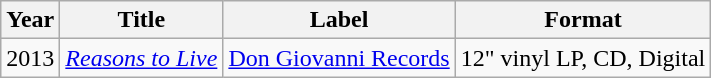<table class="wikitable">
<tr>
<th>Year</th>
<th>Title</th>
<th>Label</th>
<th>Format</th>
</tr>
<tr>
<td>2013</td>
<td><em><a href='#'>Reasons to Live</a></em></td>
<td><a href='#'>Don Giovanni Records</a></td>
<td>12" vinyl LP, CD, Digital</td>
</tr>
</table>
